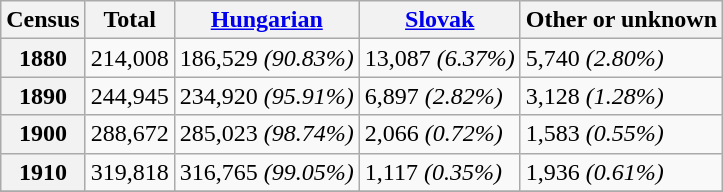<table class="wikitable">
<tr>
<th>Census</th>
<th>Total</th>
<th><a href='#'>Hungarian</a></th>
<th><a href='#'>Slovak</a></th>
<th>Other or unknown</th>
</tr>
<tr>
<th>1880</th>
<td>214,008</td>
<td>186,529 <em>(90.83%)</em></td>
<td>13,087 <em>(6.37%)</em></td>
<td>5,740 <em>(2.80%)</em></td>
</tr>
<tr>
<th>1890</th>
<td>244,945</td>
<td>234,920 <em>(95.91%)</em></td>
<td>6,897 <em>(2.82%)</em></td>
<td>3,128 <em>(1.28%)</em></td>
</tr>
<tr>
<th>1900</th>
<td>288,672</td>
<td>285,023 <em>(98.74%)</em></td>
<td>2,066 <em>(0.72%)</em></td>
<td>1,583 <em>(0.55%)</em></td>
</tr>
<tr>
<th>1910</th>
<td>319,818</td>
<td>316,765 <em>(99.05%)</em></td>
<td>1,117 <em>(0.35%)</em></td>
<td>1,936 <em>(0.61%)</em></td>
</tr>
<tr>
</tr>
</table>
